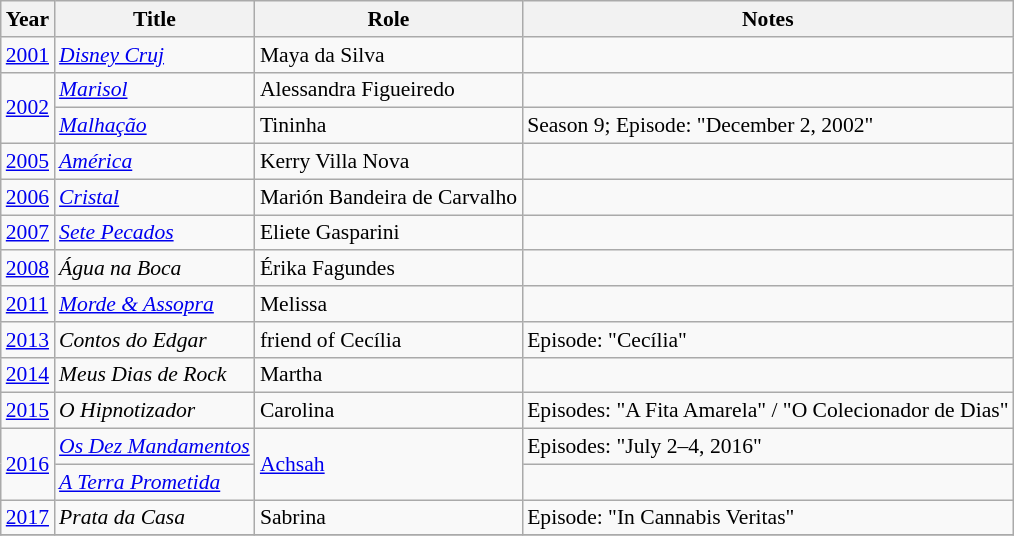<table class="wikitable" style="font-size: 90%;">
<tr>
<th>Year</th>
<th>Title</th>
<th>Role</th>
<th>Notes</th>
</tr>
<tr>
<td><a href='#'>2001</a></td>
<td><em><a href='#'>Disney Cruj</a></em></td>
<td>Maya da Silva</td>
<td></td>
</tr>
<tr>
<td rowspan=2><a href='#'>2002</a></td>
<td><em><a href='#'>Marisol</a></em></td>
<td>Alessandra Figueiredo</td>
<td></td>
</tr>
<tr>
<td><em><a href='#'>Malhação</a></em></td>
<td>Tininha</td>
<td>Season 9; Episode: "December 2, 2002"</td>
</tr>
<tr>
<td><a href='#'>2005</a></td>
<td><em><a href='#'>América</a></em></td>
<td>Kerry Villa Nova</td>
<td></td>
</tr>
<tr>
<td><a href='#'>2006</a></td>
<td><em><a href='#'>Cristal</a></em></td>
<td>Marión Bandeira de Carvalho</td>
<td></td>
</tr>
<tr>
<td><a href='#'>2007</a></td>
<td><em><a href='#'>Sete Pecados</a></em></td>
<td>Eliete Gasparini</td>
<td></td>
</tr>
<tr>
<td><a href='#'>2008</a></td>
<td><em>Água na Boca</em></td>
<td>Érika Fagundes</td>
<td></td>
</tr>
<tr>
<td><a href='#'>2011</a></td>
<td><em><a href='#'>Morde & Assopra</a></em></td>
<td>Melissa</td>
<td></td>
</tr>
<tr>
<td><a href='#'>2013</a></td>
<td><em>Contos do Edgar</em></td>
<td>friend of Cecília</td>
<td>Episode: "Cecília"</td>
</tr>
<tr>
<td><a href='#'>2014</a></td>
<td><em>Meus Dias de Rock</em></td>
<td>Martha</td>
<td></td>
</tr>
<tr>
<td><a href='#'>2015</a></td>
<td><em>O Hipnotizador</em></td>
<td>Carolina</td>
<td>Episodes: "A Fita Amarela" / "O Colecionador de Dias"</td>
</tr>
<tr>
<td rowspan=2><a href='#'>2016</a></td>
<td><em><a href='#'>Os Dez Mandamentos</a></em></td>
<td rowspan="2"><a href='#'>Achsah</a></td>
<td>Episodes: "July 2–4, 2016"</td>
</tr>
<tr>
<td><em><a href='#'>A Terra Prometida</a></em></td>
<td></td>
</tr>
<tr>
<td><a href='#'>2017</a></td>
<td><em>Prata da Casa</em></td>
<td>Sabrina</td>
<td>Episode: "In Cannabis Veritas"</td>
</tr>
<tr>
</tr>
</table>
